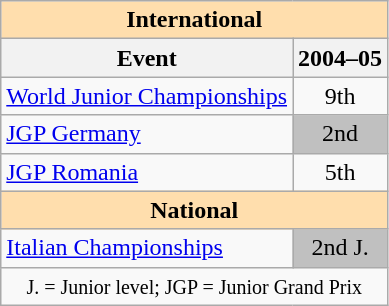<table class="wikitable" style="text-align:center">
<tr>
<th style="background-color: #ffdead; " colspan=2 align=center><strong>International</strong></th>
</tr>
<tr>
<th>Event</th>
<th>2004–05</th>
</tr>
<tr>
<td align=left><a href='#'>World Junior Championships</a></td>
<td>9th</td>
</tr>
<tr>
<td align=left><a href='#'>JGP Germany</a></td>
<td bgcolor=silver>2nd</td>
</tr>
<tr>
<td align=left><a href='#'>JGP Romania</a></td>
<td>5th</td>
</tr>
<tr>
<th style="background-color: #ffdead; " colspan=2 align=center><strong>National</strong></th>
</tr>
<tr>
<td align=left><a href='#'>Italian Championships</a></td>
<td bgcolor=silver>2nd J.</td>
</tr>
<tr>
<td colspan=2 align=center><small> J. = Junior level; JGP = Junior Grand Prix </small></td>
</tr>
</table>
